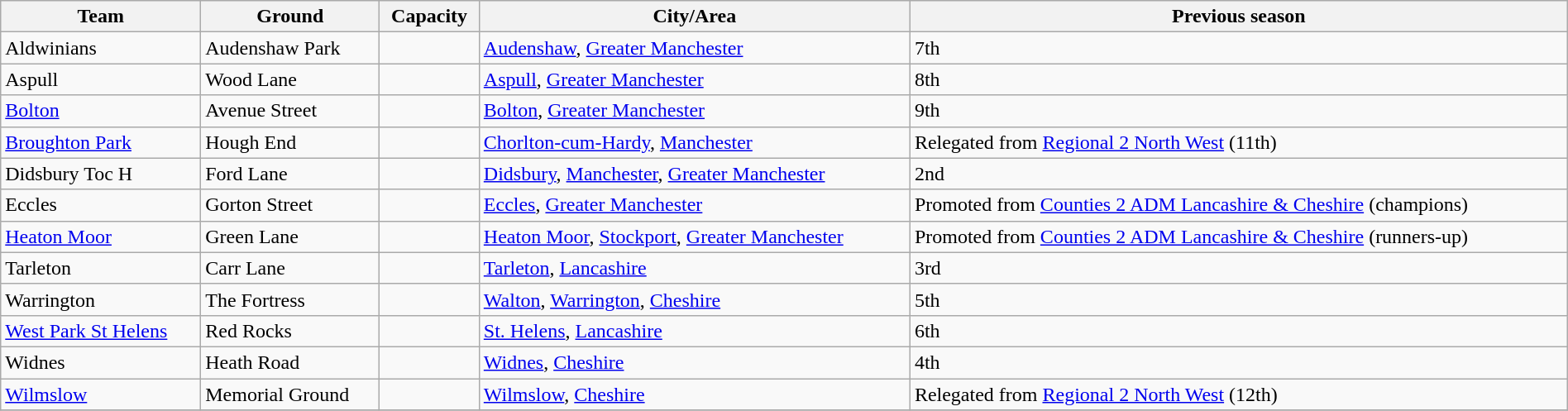<table class="wikitable sortable" width=100%>
<tr>
<th>Team</th>
<th>Ground</th>
<th>Capacity</th>
<th>City/Area</th>
<th>Previous season</th>
</tr>
<tr>
<td>Aldwinians</td>
<td>Audenshaw Park</td>
<td></td>
<td><a href='#'>Audenshaw</a>, <a href='#'>Greater Manchester</a></td>
<td>7th</td>
</tr>
<tr>
<td>Aspull</td>
<td>Wood Lane</td>
<td></td>
<td><a href='#'>Aspull</a>, <a href='#'>Greater Manchester</a></td>
<td>8th</td>
</tr>
<tr>
<td><a href='#'>Bolton</a></td>
<td>Avenue Street</td>
<td></td>
<td><a href='#'>Bolton</a>, <a href='#'>Greater Manchester</a></td>
<td>9th</td>
</tr>
<tr>
<td><a href='#'>Broughton Park</a></td>
<td>Hough End</td>
<td></td>
<td><a href='#'>Chorlton-cum-Hardy</a>, <a href='#'>Manchester</a></td>
<td>Relegated from <a href='#'>Regional 2 North West</a> (11th)</td>
</tr>
<tr>
<td>Didsbury Toc H</td>
<td>Ford Lane</td>
<td></td>
<td><a href='#'>Didsbury</a>, <a href='#'>Manchester</a>, <a href='#'>Greater Manchester</a></td>
<td>2nd</td>
</tr>
<tr>
<td>Eccles</td>
<td>Gorton Street</td>
<td></td>
<td><a href='#'>Eccles</a>, <a href='#'>Greater Manchester</a></td>
<td>Promoted from <a href='#'>Counties 2 ADM Lancashire & Cheshire</a> (champions)</td>
</tr>
<tr>
<td><a href='#'>Heaton Moor</a></td>
<td>Green Lane</td>
<td></td>
<td><a href='#'>Heaton Moor</a>, <a href='#'>Stockport</a>, <a href='#'>Greater Manchester</a></td>
<td>Promoted from <a href='#'>Counties 2 ADM Lancashire & Cheshire</a> (runners-up)</td>
</tr>
<tr>
<td>Tarleton</td>
<td>Carr Lane</td>
<td></td>
<td><a href='#'>Tarleton</a>, <a href='#'>Lancashire</a></td>
<td>3rd</td>
</tr>
<tr>
<td>Warrington</td>
<td>The Fortress</td>
<td></td>
<td><a href='#'>Walton</a>, <a href='#'>Warrington</a>, <a href='#'>Cheshire</a></td>
<td>5th</td>
</tr>
<tr>
<td><a href='#'>West Park St Helens</a></td>
<td>Red Rocks</td>
<td></td>
<td><a href='#'>St. Helens</a>, <a href='#'>Lancashire</a></td>
<td>6th</td>
</tr>
<tr>
<td>Widnes</td>
<td>Heath Road</td>
<td></td>
<td><a href='#'>Widnes</a>, <a href='#'>Cheshire</a></td>
<td>4th</td>
</tr>
<tr>
<td><a href='#'>Wilmslow</a></td>
<td>Memorial Ground</td>
<td></td>
<td><a href='#'>Wilmslow</a>, <a href='#'>Cheshire</a></td>
<td>Relegated from <a href='#'>Regional 2 North West</a> (12th)</td>
</tr>
<tr>
</tr>
</table>
